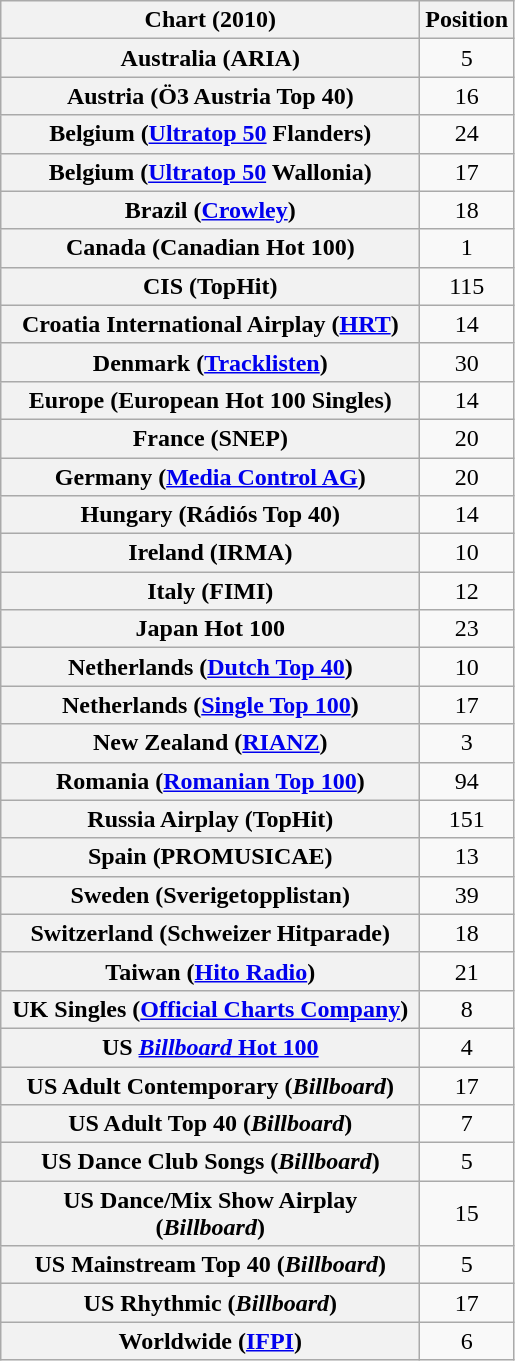<table class="wikitable plainrowheaders sortable" style="text-align:center;">
<tr>
<th scope="col" style="width:17em;">Chart (2010)</th>
<th scope="col">Position</th>
</tr>
<tr>
<th scope="row">Australia (ARIA)</th>
<td>5</td>
</tr>
<tr>
<th scope="row">Austria (Ö3 Austria Top 40)</th>
<td>16</td>
</tr>
<tr>
<th scope="row">Belgium (<a href='#'>Ultratop 50</a> Flanders)</th>
<td>24</td>
</tr>
<tr>
<th scope="row">Belgium (<a href='#'>Ultratop 50</a> Wallonia)</th>
<td>17</td>
</tr>
<tr>
<th scope="row">Brazil (<a href='#'>Crowley</a>)</th>
<td>18</td>
</tr>
<tr>
<th scope="row">Canada (Canadian Hot 100)</th>
<td>1</td>
</tr>
<tr>
<th scope="row">CIS (TopHit)</th>
<td>115</td>
</tr>
<tr>
<th scope="row">Croatia International Airplay (<a href='#'>HRT</a>)</th>
<td>14</td>
</tr>
<tr>
<th scope="row">Denmark (<a href='#'>Tracklisten</a>)</th>
<td>30</td>
</tr>
<tr>
<th scope="row">Europe (European Hot 100 Singles)</th>
<td>14</td>
</tr>
<tr>
<th scope="row">France (SNEP)</th>
<td>20</td>
</tr>
<tr>
<th scope="row">Germany (<a href='#'>Media Control AG</a>)</th>
<td>20</td>
</tr>
<tr>
<th scope="row">Hungary (Rádiós Top 40)</th>
<td>14</td>
</tr>
<tr>
<th scope="row">Ireland (IRMA)</th>
<td>10</td>
</tr>
<tr>
<th scope="row">Italy (FIMI)</th>
<td>12</td>
</tr>
<tr>
<th scope="row">Japan Hot 100</th>
<td>23</td>
</tr>
<tr>
<th scope="row">Netherlands (<a href='#'>Dutch Top 40</a>)</th>
<td>10</td>
</tr>
<tr>
<th scope="row">Netherlands (<a href='#'>Single Top 100</a>)</th>
<td>17</td>
</tr>
<tr>
<th scope="row">New Zealand (<a href='#'>RIANZ</a>)</th>
<td>3</td>
</tr>
<tr>
<th scope="row">Romania (<a href='#'>Romanian Top 100</a>)</th>
<td>94</td>
</tr>
<tr>
<th scope="row">Russia Airplay (TopHit)</th>
<td>151</td>
</tr>
<tr>
<th scope="row">Spain (PROMUSICAE)</th>
<td>13</td>
</tr>
<tr>
<th scope="row">Sweden (Sverigetopplistan)</th>
<td>39</td>
</tr>
<tr>
<th scope="row">Switzerland (Schweizer Hitparade)</th>
<td>18</td>
</tr>
<tr>
<th scope="row">Taiwan (<a href='#'>Hito Radio</a>)</th>
<td style="text-align:center;">21</td>
</tr>
<tr>
<th scope="row">UK Singles (<a href='#'>Official Charts Company</a>)</th>
<td>8</td>
</tr>
<tr>
<th scope="row">US <a href='#'><em>Billboard</em> Hot 100</a></th>
<td>4</td>
</tr>
<tr>
<th scope="row">US Adult Contemporary (<em>Billboard</em>)</th>
<td>17</td>
</tr>
<tr>
<th scope="row">US Adult Top 40 (<em>Billboard</em>)</th>
<td>7</td>
</tr>
<tr>
<th scope="row">US Dance Club Songs (<em>Billboard</em>)</th>
<td>5</td>
</tr>
<tr>
<th scope="row">US Dance/Mix Show Airplay (<em>Billboard</em>)</th>
<td>15</td>
</tr>
<tr>
<th scope="row">US Mainstream Top 40 (<em>Billboard</em>)</th>
<td>5</td>
</tr>
<tr>
<th scope="row">US Rhythmic (<em>Billboard</em>)</th>
<td>17</td>
</tr>
<tr>
<th scope="row">Worldwide (<a href='#'>IFPI</a>)</th>
<td>6</td>
</tr>
</table>
